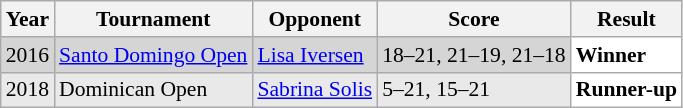<table class="sortable wikitable" style="font-size: 90%;">
<tr>
<th>Year</th>
<th>Tournament</th>
<th>Opponent</th>
<th>Score</th>
<th>Result</th>
</tr>
<tr style="background:#D5D5D5">
<td align="center">2016</td>
<td align="left"><a href='#'>Santo Domingo Open</a></td>
<td align="left"> <a href='#'>Lisa Iversen</a></td>
<td align="left">18–21, 21–19, 21–18</td>
<td style="text-align:left; background:white"> <strong>Winner</strong></td>
</tr>
<tr style="background:#E9E9E9">
<td align="center">2018</td>
<td align="left">Dominican Open</td>
<td align="left"> <a href='#'>Sabrina Solis</a></td>
<td align="left">5–21, 15–21</td>
<td style="text-align:left; background:white"> <strong>Runner-up</strong></td>
</tr>
</table>
